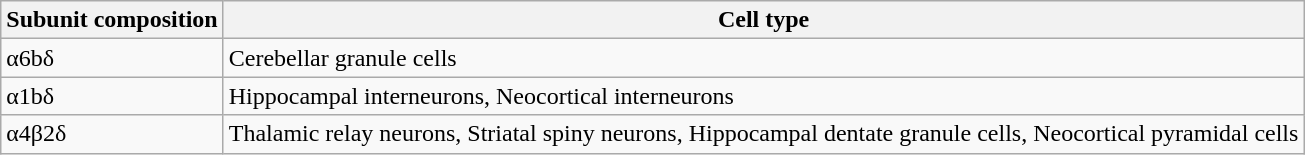<table class="wikitable">
<tr>
<th>Subunit composition</th>
<th>Cell type</th>
</tr>
<tr>
<td>α6bδ</td>
<td>Cerebellar granule cells</td>
</tr>
<tr>
<td>α1bδ</td>
<td>Hippocampal interneurons, Neocortical interneurons</td>
</tr>
<tr>
<td>α4β2δ</td>
<td>Thalamic relay neurons, Striatal spiny neurons, Hippocampal dentate granule cells, Neocortical pyramidal cells</td>
</tr>
</table>
